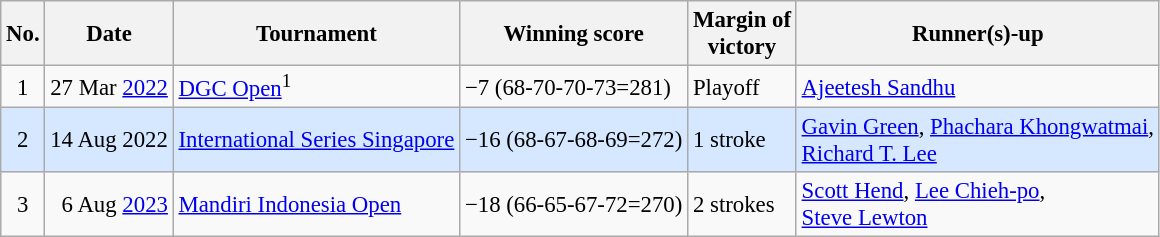<table class="wikitable" style="font-size:95%;">
<tr>
<th>No.</th>
<th>Date</th>
<th>Tournament</th>
<th>Winning score</th>
<th>Margin of<br>victory</th>
<th>Runner(s)-up</th>
</tr>
<tr>
<td align=center>1</td>
<td align=right>27 Mar <a href='#'>2022</a></td>
<td><a href='#'>DGC Open</a><sup>1</sup></td>
<td>−7 (68-70-70-73=281)</td>
<td>Playoff</td>
<td> <a href='#'>Ajeetesh Sandhu</a></td>
</tr>
<tr style="background:#D6E8FF;">
<td align=center>2</td>
<td align=right>14 Aug 2022</td>
<td><a href='#'>International Series Singapore</a></td>
<td>−16 (68-67-68-69=272)</td>
<td>1 stroke</td>
<td> <a href='#'>Gavin Green</a>,  <a href='#'>Phachara Khongwatmai</a>,<br> <a href='#'>Richard T. Lee</a></td>
</tr>
<tr>
<td align=center>3</td>
<td align=right>6 Aug <a href='#'>2023</a></td>
<td><a href='#'>Mandiri Indonesia Open</a></td>
<td>−18 (66-65-67-72=270)</td>
<td>2 strokes</td>
<td> <a href='#'>Scott Hend</a>,  <a href='#'>Lee Chieh-po</a>,<br> <a href='#'>Steve Lewton</a></td>
</tr>
</table>
